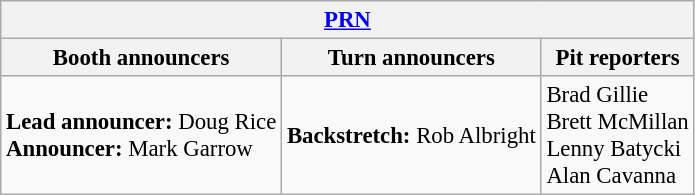<table class="wikitable" style="font-size: 95%">
<tr>
<th colspan="3"><a href='#'>PRN</a></th>
</tr>
<tr>
<th>Booth announcers</th>
<th>Turn announcers</th>
<th>Pit reporters</th>
</tr>
<tr>
<td><strong>Lead announcer:</strong> Doug Rice<br><strong>Announcer:</strong> Mark Garrow</td>
<td><strong>Backstretch:</strong> Rob Albright</td>
<td>Brad Gillie<br>Brett McMillan<br>Lenny Batycki<br>Alan Cavanna</td>
</tr>
</table>
